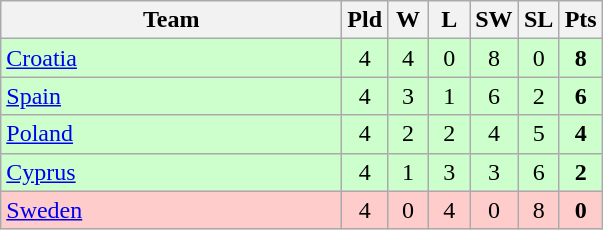<table class=wikitable style="text-align:center">
<tr>
<th width=220>Team</th>
<th width=20>Pld</th>
<th width=20>W</th>
<th width=20>L</th>
<th width=20>SW</th>
<th width=20>SL</th>
<th width=20>Pts</th>
</tr>
<tr style="background:#cfc;">
<td align=left> <a href='#'>Croatia</a></td>
<td>4</td>
<td>4</td>
<td>0</td>
<td>8</td>
<td>0</td>
<td><strong>8</strong></td>
</tr>
<tr style="background:#cfc;">
<td align=left> <a href='#'>Spain</a></td>
<td>4</td>
<td>3</td>
<td>1</td>
<td>6</td>
<td>2</td>
<td><strong>6</strong></td>
</tr>
<tr style="background:#cfc;">
<td align=left> <a href='#'>Poland</a></td>
<td>4</td>
<td>2</td>
<td>2</td>
<td>4</td>
<td>5</td>
<td><strong>4</strong></td>
</tr>
<tr style="background:#cfc;">
<td align=left> <a href='#'>Cyprus</a></td>
<td>4</td>
<td>1</td>
<td>3</td>
<td>3</td>
<td>6</td>
<td><strong>2</strong></td>
</tr>
<tr style="background:#fcc;">
<td align=left> <a href='#'>Sweden</a></td>
<td>4</td>
<td>0</td>
<td>4</td>
<td>0</td>
<td>8</td>
<td><strong>0</strong></td>
</tr>
</table>
